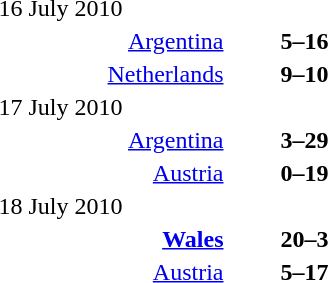<table>
<tr>
<th width=150></th>
<th width=100></th>
<th width=150></th>
</tr>
<tr>
<td>16 July 2010</td>
</tr>
<tr>
<td align=right><a href='#'>Argentina</a> </td>
<td align=center><strong>5–16</strong></td>
<td><strong></strong></td>
</tr>
<tr>
<td align=right><a href='#'>Netherlands</a> </td>
<td align=center><strong>9–10</strong></td>
<td><strong></strong></td>
</tr>
<tr>
<td>17 July 2010</td>
</tr>
<tr>
<td align=right><a href='#'>Argentina</a> </td>
<td align=center><strong>3–29</strong></td>
<td><strong></strong></td>
</tr>
<tr>
<td align=right><a href='#'>Austria</a> </td>
<td align=center><strong>0–19</strong></td>
<td><strong></strong></td>
</tr>
<tr>
<td>18 July 2010</td>
</tr>
<tr>
<td align=right><strong><a href='#'>Wales</a> </strong></td>
<td align=center><strong>20–3</strong></td>
<td></td>
</tr>
<tr>
<td align=right><a href='#'>Austria</a> </td>
<td align=center><strong>5–17</strong></td>
<td><strong></strong></td>
</tr>
</table>
